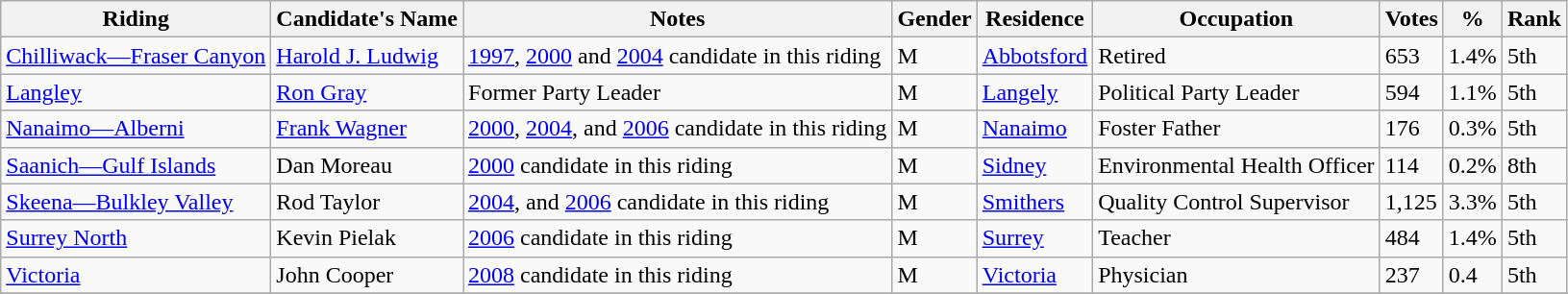<table class="wikitable sortable">
<tr>
<th>Riding</th>
<th>Candidate's Name</th>
<th>Notes</th>
<th>Gender</th>
<th>Residence</th>
<th>Occupation</th>
<th>Votes</th>
<th>%</th>
<th>Rank</th>
</tr>
<tr>
<td><a href='#'>Chilliwack—Fraser Canyon</a></td>
<td><a href='#'>Harold J. Ludwig</a></td>
<td><a href='#'>1997</a>, <a href='#'>2000</a> and <a href='#'>2004</a> candidate in this riding</td>
<td>M</td>
<td><a href='#'>Abbotsford</a></td>
<td>Retired</td>
<td>653</td>
<td>1.4%</td>
<td>5th</td>
</tr>
<tr>
<td><a href='#'>Langley</a></td>
<td><a href='#'>Ron Gray</a></td>
<td>Former Party Leader</td>
<td>M</td>
<td><a href='#'>Langely</a></td>
<td>Political Party Leader</td>
<td>594</td>
<td>1.1%</td>
<td>5th</td>
</tr>
<tr>
<td><a href='#'>Nanaimo—Alberni</a></td>
<td><a href='#'>Frank Wagner</a></td>
<td><a href='#'>2000</a>, <a href='#'>2004</a>, and <a href='#'>2006</a> candidate in this riding</td>
<td>M</td>
<td><a href='#'>Nanaimo</a></td>
<td>Foster Father</td>
<td>176</td>
<td>0.3%</td>
<td>5th</td>
</tr>
<tr>
<td><a href='#'>Saanich—Gulf Islands</a></td>
<td>Dan Moreau</td>
<td><a href='#'>2000</a> candidate in this riding</td>
<td>M</td>
<td><a href='#'>Sidney</a></td>
<td>Environmental Health Officer</td>
<td>114</td>
<td>0.2%</td>
<td>8th</td>
</tr>
<tr>
<td><a href='#'>Skeena—Bulkley Valley</a></td>
<td>Rod Taylor</td>
<td><a href='#'>2004</a>, and <a href='#'>2006</a> candidate in this riding</td>
<td>M</td>
<td><a href='#'>Smithers</a></td>
<td>Quality Control Supervisor</td>
<td>1,125</td>
<td>3.3%</td>
<td>5th</td>
</tr>
<tr>
<td><a href='#'>Surrey North</a></td>
<td>Kevin Pielak</td>
<td><a href='#'>2006</a> candidate in this riding</td>
<td>M</td>
<td><a href='#'>Surrey</a></td>
<td>Teacher</td>
<td>484</td>
<td>1.4%</td>
<td>5th</td>
</tr>
<tr>
<td><a href='#'>Victoria</a></td>
<td>John Cooper</td>
<td><a href='#'>2008</a> candidate in this riding</td>
<td>M</td>
<td><a href='#'>Victoria</a></td>
<td>Physician</td>
<td>237</td>
<td>0.4</td>
<td>5th</td>
</tr>
<tr>
</tr>
</table>
